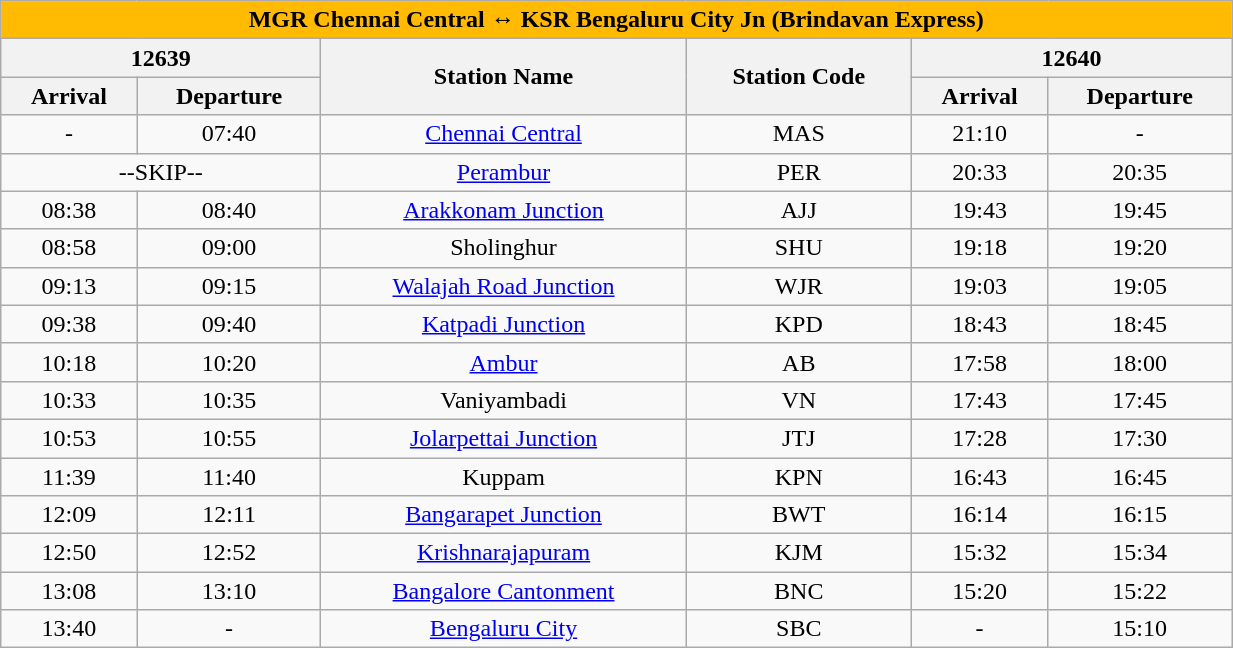<table class="wikitable sortable" width="65%" style="text-align: center;">
<tr>
<td colspan="6" align="center" style="background:#FFBA01;"><span><strong>MGR Chennai Central ↔ KSR Bengaluru City Jn (Brindavan Express)</strong></span></td>
</tr>
<tr>
<th colspan="2">12639</th>
<th rowspan="2">Station Name</th>
<th rowspan="2">Station Code</th>
<th colspan="2">12640</th>
</tr>
<tr>
<th>Arrival</th>
<th>Departure</th>
<th>Arrival</th>
<th>Departure</th>
</tr>
<tr>
<td>-</td>
<td>07:40</td>
<td><a href='#'>Chennai Central</a></td>
<td>MAS</td>
<td>21:10</td>
<td>-</td>
</tr>
<tr>
<td colspan="2">--SKIP--</td>
<td><a href='#'>Perambur</a></td>
<td>PER</td>
<td>20:33</td>
<td>20:35</td>
</tr>
<tr>
<td>08:38</td>
<td>08:40</td>
<td><a href='#'>Arakkonam Junction</a></td>
<td>AJJ</td>
<td>19:43</td>
<td>19:45</td>
</tr>
<tr>
<td>08:58</td>
<td>09:00</td>
<td>Sholinghur</td>
<td>SHU</td>
<td>19:18</td>
<td>19:20</td>
</tr>
<tr>
<td>09:13</td>
<td>09:15</td>
<td><a href='#'>Walajah Road Junction</a></td>
<td>WJR</td>
<td>19:03</td>
<td>19:05</td>
</tr>
<tr>
<td>09:38</td>
<td>09:40</td>
<td><a href='#'>Katpadi Junction</a></td>
<td>KPD</td>
<td>18:43</td>
<td>18:45</td>
</tr>
<tr>
<td>10:18</td>
<td>10:20</td>
<td><a href='#'>Ambur</a></td>
<td>AB</td>
<td>17:58</td>
<td>18:00</td>
</tr>
<tr>
<td>10:33</td>
<td>10:35</td>
<td>Vaniyambadi</td>
<td>VN</td>
<td>17:43</td>
<td>17:45</td>
</tr>
<tr>
<td>10:53</td>
<td>10:55</td>
<td><a href='#'>Jolarpettai Junction</a></td>
<td>JTJ</td>
<td>17:28</td>
<td>17:30</td>
</tr>
<tr>
<td>11:39</td>
<td>11:40</td>
<td>Kuppam</td>
<td>KPN</td>
<td>16:43</td>
<td>16:45</td>
</tr>
<tr>
<td>12:09</td>
<td>12:11</td>
<td><a href='#'>Bangarapet Junction</a></td>
<td>BWT</td>
<td>16:14</td>
<td>16:15</td>
</tr>
<tr>
<td>12:50</td>
<td>12:52</td>
<td><a href='#'>Krishnarajapuram</a></td>
<td>KJM</td>
<td>15:32</td>
<td>15:34</td>
</tr>
<tr>
<td>13:08</td>
<td>13:10</td>
<td><a href='#'>Bangalore Cantonment</a></td>
<td>BNC</td>
<td>15:20</td>
<td>15:22</td>
</tr>
<tr>
<td>13:40</td>
<td>-</td>
<td><a href='#'>Bengaluru City</a></td>
<td>SBC</td>
<td>-</td>
<td>15:10</td>
</tr>
</table>
